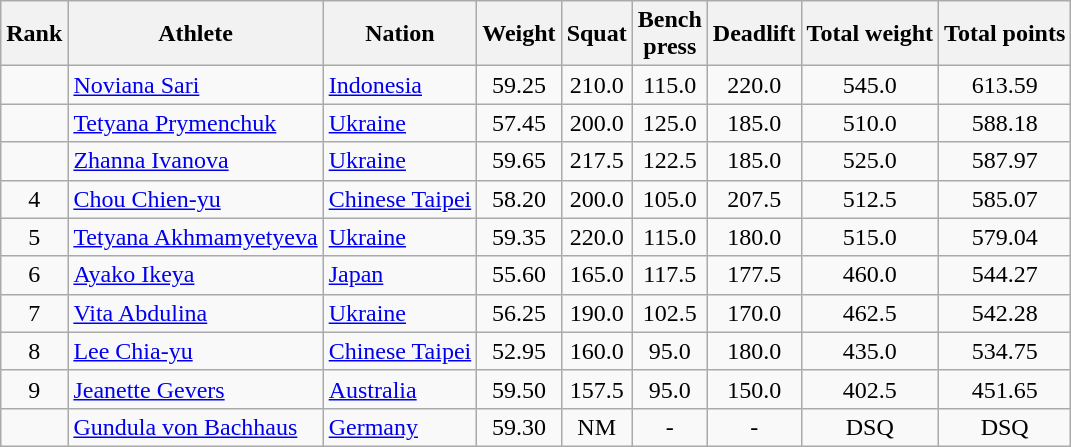<table class="wikitable sortable" style="text-align:center">
<tr>
<th>Rank</th>
<th>Athlete</th>
<th>Nation</th>
<th>Weight</th>
<th>Squat</th>
<th>Bench<br>press</th>
<th>Deadlift</th>
<th>Total weight</th>
<th>Total points</th>
</tr>
<tr>
<td></td>
<td align=left><a href='#'>Noviana Sari</a></td>
<td align=left> <a href='#'>Indonesia</a></td>
<td>59.25</td>
<td>210.0</td>
<td>115.0</td>
<td>220.0</td>
<td>545.0</td>
<td>613.59</td>
</tr>
<tr>
<td></td>
<td align=left><a href='#'>Tetyana Prymenchuk</a></td>
<td align=left> <a href='#'>Ukraine</a></td>
<td>57.45</td>
<td>200.0</td>
<td>125.0</td>
<td>185.0</td>
<td>510.0</td>
<td>588.18</td>
</tr>
<tr>
<td></td>
<td align=left><a href='#'>Zhanna Ivanova</a></td>
<td align=left> <a href='#'>Ukraine</a></td>
<td>59.65</td>
<td>217.5</td>
<td>122.5</td>
<td>185.0</td>
<td>525.0</td>
<td>587.97</td>
</tr>
<tr>
<td>4</td>
<td align=left><a href='#'>Chou Chien-yu</a></td>
<td align=left> <a href='#'>Chinese Taipei</a></td>
<td>58.20</td>
<td>200.0</td>
<td>105.0</td>
<td>207.5</td>
<td>512.5</td>
<td>585.07</td>
</tr>
<tr>
<td>5</td>
<td align=left><a href='#'>Tetyana Akhmamyetyeva</a></td>
<td align=left> <a href='#'>Ukraine</a></td>
<td>59.35</td>
<td>220.0</td>
<td>115.0</td>
<td>180.0</td>
<td>515.0</td>
<td>579.04</td>
</tr>
<tr>
<td>6</td>
<td align=left><a href='#'>Ayako Ikeya</a></td>
<td align=left> <a href='#'>Japan</a></td>
<td>55.60</td>
<td>165.0</td>
<td>117.5</td>
<td>177.5</td>
<td>460.0</td>
<td>544.27</td>
</tr>
<tr>
<td>7</td>
<td align=left><a href='#'>Vita Abdulina</a></td>
<td align=left> <a href='#'>Ukraine</a></td>
<td>56.25</td>
<td>190.0</td>
<td>102.5</td>
<td>170.0</td>
<td>462.5</td>
<td>542.28</td>
</tr>
<tr>
<td>8</td>
<td align=left><a href='#'>Lee Chia-yu</a></td>
<td align=left> <a href='#'>Chinese Taipei</a></td>
<td>52.95</td>
<td>160.0</td>
<td>95.0</td>
<td>180.0</td>
<td>435.0</td>
<td>534.75</td>
</tr>
<tr>
<td>9</td>
<td align=left><a href='#'>Jeanette Gevers</a></td>
<td align=left> <a href='#'>Australia</a></td>
<td>59.50</td>
<td>157.5</td>
<td>95.0</td>
<td>150.0</td>
<td>402.5</td>
<td>451.65</td>
</tr>
<tr>
<td></td>
<td align=left><a href='#'>Gundula von Bachhaus</a></td>
<td align=left> <a href='#'>Germany</a></td>
<td>59.30</td>
<td>NM</td>
<td>-</td>
<td>-</td>
<td>DSQ</td>
<td>DSQ</td>
</tr>
</table>
